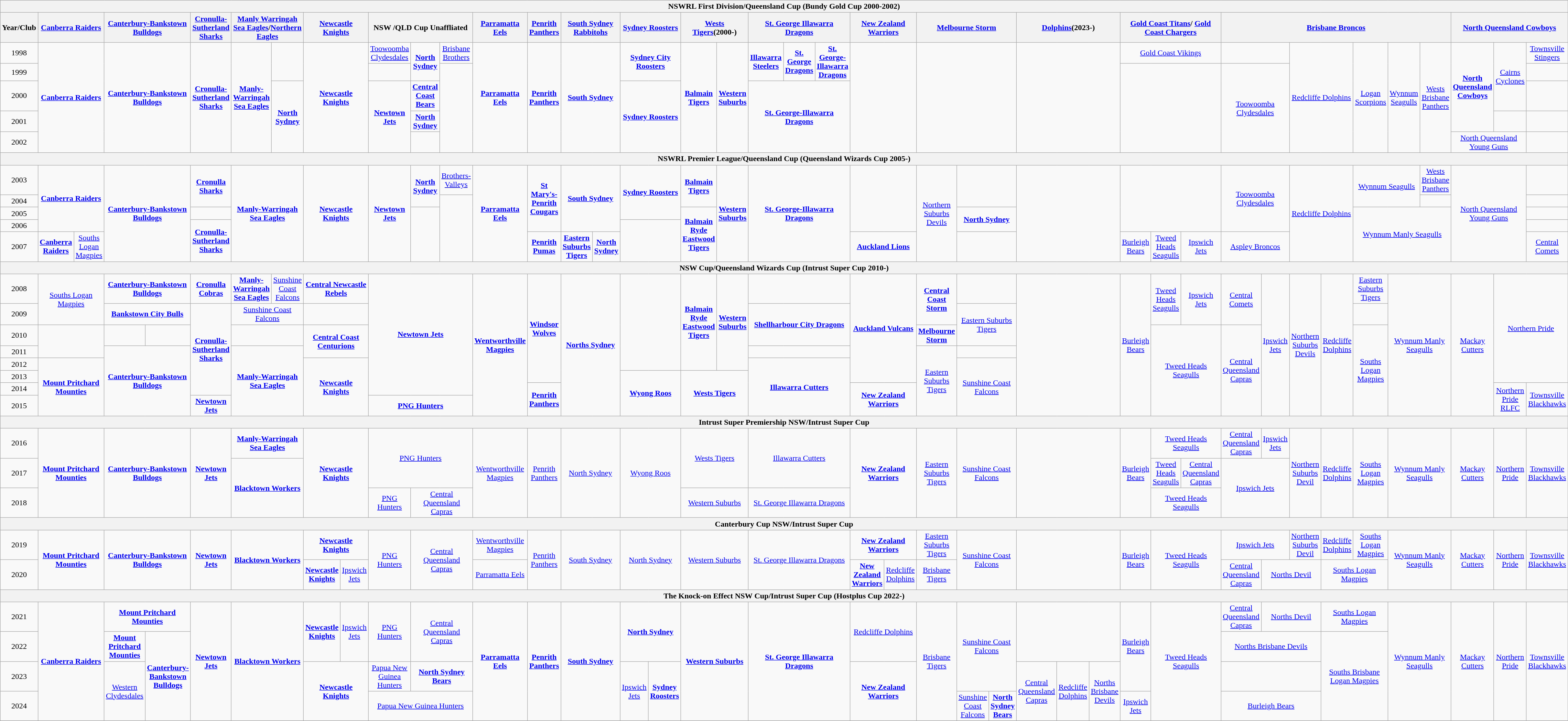<table class="wikitable" style="text-align:center;">
<tr>
<th colspan="46">NSWRL First Division/Queensland Cup (Bundy Gold Cup 2000-2002)</th>
</tr>
<tr>
<th>Year/Club</th>
<th colspan="2"><a href='#'>Canberra Raiders</a></th>
<th colspan="2"><a href='#'>Canterbury-Bankstown Bulldogs</a></th>
<th><a href='#'>Cronulla-Sutherland Sharks</a></th>
<th colspan="2"><a href='#'>Manly Warringah Sea Eagles</a>/<a href='#'>Northern Eagles</a></th>
<th colspan="2"><a href='#'>Newcastle Knights</a></th>
<th colspan="3">NSW /QLD Cup Unaffliated</th>
<th><a href='#'>Parramatta Eels</a></th>
<th><a href='#'>Penrith Panthers</a></th>
<th colspan="2"><a href='#'>South Sydney Rabbitohs</a></th>
<th colspan="2"><a href='#'>Sydney Roosters</a></th>
<th colspan="2"><a href='#'>Wests Tigers</a>(2000-)</th>
<th colspan="3"><a href='#'>St. George Illawarra Dragons</a></th>
<th colspan="2"><a href='#'>New Zealand Warriors</a></th>
<th colspan="3"><a href='#'>Melbourne Storm</a></th>
<th colspan="3"><a href='#'>Dolphins</a>(2023-)</th>
<th colspan="3"><a href='#'>Gold Coast Titans</a>/ <a href='#'>Gold Coast Chargers</a></th>
<th colspan="7"><a href='#'>Brisbane Broncos</a></th>
<th colspan="4"><a href='#'>North Queensland Cowboys</a></th>
</tr>
<tr>
<td>1998</td>
<td colspan="2" rowspan="5"><strong><a href='#'>Canberra Raiders</a></strong></td>
<td colspan="2" rowspan="5"><strong><a href='#'>Canterbury-Bankstown Bulldogs</a></strong></td>
<td rowspan="5"><strong><a href='#'>Cronulla-Sutherland Sharks</a></strong></td>
<td rowspan="5"><strong><a href='#'>Manly-Warringah Sea Eagles</a></strong></td>
<td rowspan="2"></td>
<td colspan="2" rowspan="5"><strong><a href='#'>Newcastle Knights</a></strong></td>
<td><a href='#'><u>Toowoomba Clydesdales</u></a></td>
<td rowspan="2"><a href='#'><strong>North Sydney</strong></a></td>
<td><a href='#'><u>Brisbane Brothers</u></a></td>
<td rowspan="5"><strong><a href='#'>Parramatta Eels</a></strong></td>
<td rowspan="5"><strong><a href='#'>Penrith Panthers</a></strong></td>
<td colspan="2" rowspan="5"><a href='#'><strong>South Sydney</strong></a></td>
<td colspan="2" rowspan="2"><strong><a href='#'>Sydney City Roosters</a></strong></td>
<td rowspan="5"><strong><a href='#'>Balmain Tigers</a></strong></td>
<td rowspan="5"><a href='#'><strong>Western Suburbs</strong></a></td>
<td rowspan="2"><strong><a href='#'>Illawarra Steelers</a></strong></td>
<td rowspan="2"><strong><a href='#'>St. George Dragons</a></strong></td>
<td rowspan="2"><strong><a href='#'>St. George-Illawarra Dragons</a></strong></td>
<td colspan="2" rowspan="5"></td>
<td colspan="3" rowspan="5"></td>
<td colspan="3" rowspan="5"></td>
<td colspan="3"><a href='#'><u>Gold Coast Vikings</u></a></td>
<td colspan="2"></td>
<td colspan="2" rowspan="5"><a href='#'><u>Redcliffe Dolphins</u></a></td>
<td rowspan="5"><a href='#'><u>Logan Scorpions</u></a></td>
<td rowspan="5"><a href='#'><u>Wynnum Seagulls</u></a></td>
<td rowspan="5"><a href='#'><u>Wests Brisbane Panthers</u></a></td>
<td rowspan="4"><strong><a href='#'>North Queensland Cowboys</a></strong></td>
<td colspan="2" rowspan="3"><a href='#'><u>Cairns Cyclones</u></a></td>
<td><a href='#'><u>Townsville Stingers</u></a></td>
</tr>
<tr>
<td>1999</td>
<td></td>
<td rowspan="4"></td>
<td colspan="3" rowspan="4"></td>
<td colspan="2" rowspan="4"><a href='#'><u>Toowoomba Clydesdales</u></a></td>
<td></td>
</tr>
<tr>
<td>2000</td>
<td rowspan="3"><a href='#'><strong>North Sydney</strong></a></td>
<td rowspan="3"><strong><a href='#'>Newtown Jets</a></strong></td>
<td><a href='#'><strong>Central Coast Bears</strong></a></td>
<td colspan="2" rowspan="3"><strong><a href='#'>Sydney Roosters</a></strong></td>
<td colspan="3" rowspan="3"><strong><a href='#'>St. George-Illawarra Dragons</a></strong></td>
<td></td>
</tr>
<tr>
<td>2001</td>
<td><a href='#'><strong>North Sydney</strong></a></td>
<td colspan="2"></td>
<td></td>
</tr>
<tr>
<td>2002</td>
<td></td>
<td colspan="3"><a href='#'><u>North Queensland Young Guns</u></a></td>
<td></td>
</tr>
<tr>
<th colspan="46">NSWRL Premier League/Queensland Cup (Queensland Wizards Cup 2005-)</th>
</tr>
<tr>
<td>2003</td>
<td colspan="2" rowspan="4"><strong><a href='#'>Canberra Raiders</a></strong></td>
<td colspan="2" rowspan="5"><strong><a href='#'>Canterbury-Bankstown Bulldogs</a></strong></td>
<td rowspan="2"><strong><a href='#'>Cronulla Sharks</a></strong></td>
<td colspan="2" rowspan="5"><strong><a href='#'>Manly-Warringah Sea Eagles</a></strong></td>
<td colspan="2" rowspan="5"><strong><a href='#'>Newcastle Knights</a></strong></td>
<td rowspan="5"><strong><a href='#'>Newtown Jets</a></strong></td>
<td rowspan="2"><a href='#'><strong>North Sydney</strong></a></td>
<td><u><a href='#'>Brothers-Valleys</a></u></td>
<td rowspan="5"><strong><a href='#'>Parramatta Eels</a></strong></td>
<td rowspan="4"><strong><a href='#'>St Mary's-Penrith Cougars</a></strong></td>
<td colspan="2" rowspan="4"><a href='#'><strong>South Sydney</strong></a></td>
<td colspan="2" rowspan="3"><strong><a href='#'>Sydney Roosters</a></strong></td>
<td rowspan="2"><strong><a href='#'>Balmain Tigers</a></strong></td>
<td rowspan="5"><a href='#'><strong>Western Suburbs</strong></a></td>
<td colspan="3" rowspan="5"><strong><a href='#'>St. George-Illawarra Dragons</a></strong></td>
<td colspan="2" rowspan="4"></td>
<td rowspan="5"><a href='#'><u>Northern Suburbs Devils</u></a></td>
<td colspan="2" rowspan="2"></td>
<td colspan="3" rowspan="5"></td>
<td colspan="3" rowspan="4"></td>
<td colspan="2" rowspan="4"><a href='#'><u>Toowoomba Clydesdales</u></a></td>
<td colspan="2" rowspan="5"><a href='#'><u>Redcliffe Dolphins</u></a></td>
<td colspan="2" rowspan="2"><a href='#'><u>Wynnum Seagulls</u></a></td>
<td><a href='#'><u>Wests Brisbane Panthers</u></a></td>
<td colspan="3" rowspan="5"><a href='#'><u>North Queensland Young Guns</u></a></td>
<td></td>
</tr>
<tr>
<td>2004</td>
<td rowspan="4"></td>
<td></td>
<td></td>
</tr>
<tr>
<td>2005</td>
<td></td>
<td rowspan="3"></td>
<td rowspan="3"><a href='#'><strong>Balmain Ryde Eastwood Tigers</strong></a></td>
<td colspan="2" rowspan="2"><a href='#'><strong>North Sydney</strong></a></td>
<td colspan="3" rowspan="3"><a href='#'><u>Wynnum Manly Seagulls</u></a></td>
<td></td>
</tr>
<tr>
<td>2006</td>
<td rowspan="2"><strong><a href='#'>Cronulla-Sutherland Sharks</a></strong></td>
<td colspan="2" rowspan="2"></td>
<td></td>
</tr>
<tr>
<td>2007</td>
<td><strong><a href='#'>Canberra Raiders</a></strong></td>
<td><a href='#'><u>Souths Logan Magpies</u></a></td>
<td><strong><a href='#'>Penrith Pumas</a></strong></td>
<td><strong><a href='#'>Eastern Suburbs Tigers</a></strong></td>
<td><a href='#'><strong>North Sydney</strong></a></td>
<td colspan="2"><strong><a href='#'>Auckland Lions</a></strong></td>
<td colspan="2"></td>
<td><a href='#'><u>Burleigh Bears</u></a></td>
<td><a href='#'><u>Tweed Heads Seagulls</u></a></td>
<td><a href='#'><u>Ipswich Jets</u></a></td>
<td colspan="2"><a href='#'><u>Aspley Broncos</u></a></td>
<td><a href='#'><u>Central Comets</u></a></td>
</tr>
<tr>
<th colspan="46">NSW Cup/Queensland Wizards Cup (Intrust Super Cup 2010-)</th>
</tr>
<tr>
<td>2008</td>
<td colspan="2" rowspan="2"><a href='#'><u>Souths Logan Magpies</u></a></td>
<td colspan="2"><strong><a href='#'>Canterbury-Bankstown Bulldogs</a></strong></td>
<td><a href='#'><strong>Cronulla Cobras</strong></a></td>
<td><strong><a href='#'>Manly-Warringah Sea Eagles</a></strong></td>
<td><a href='#'><u>Sunshine Coast Falcons</u></a></td>
<td colspan="2"><a href='#'><strong>Central Newcastle Rebels</strong></a></td>
<td colspan="3" rowspan="7"><strong><a href='#'>Newtown Jets</a></strong></td>
<td rowspan="8"><strong><a href='#'>Wentworthville Magpies</a></strong></td>
<td rowspan="6"><strong><a href='#'>Windsor Wolves</a></strong></td>
<td colspan="2" rowspan="8"><a href='#'><strong>Norths Sydney</strong></a></td>
<td colspan="2" rowspan="5"></td>
<td rowspan="5"><a href='#'><strong>Balmain Ryde Eastwood Tigers</strong></a></td>
<td rowspan="5"><a href='#'><strong>Western Suburbs</strong></a></td>
<td colspan="3"></td>
<td colspan="2" rowspan="6"><strong><a href='#'>Auckland Vulcans</a></strong></td>
<td rowspan="2"><a href='#'><strong>Central Coast Storm</strong></a></td>
<td colspan="2"></td>
<td colspan="3" rowspan="8"></td>
<td rowspan="8"><a href='#'><u>Burleigh Bears</u></a></td>
<td rowspan="2"><a href='#'><u>Tweed Heads Seagulls</u></a></td>
<td rowspan="2"><a href='#'><u>Ipswich Jets</u></a></td>
<td rowspan="2"><a href='#'><u>Central Comets</u></a></td>
<td rowspan="8"><a href='#'><u>Ipswich Jets</u></a></td>
<td rowspan="8"><a href='#'><u>Northern Suburbs Devils</u></a></td>
<td rowspan="8"><a href='#'><u>Redcliffe Dolphins</u></a></td>
<td><a href='#'><u>Eastern Suburbs Tigers</u></a></td>
<td colspan="2" rowspan="8"><a href='#'><u>Wynnum Manly Seagulls</u></a></td>
<td colspan="2" rowspan="8"><a href='#'><u>Mackay Cutters</u></a></td>
<td colspan="2" rowspan="6"><a href='#'><u>Northern Pride</u></a></td>
</tr>
<tr>
<td>2009</td>
<td colspan="2"><strong><a href='#'>Bankstown City Bulls</a></strong></td>
<td rowspan="6"><strong><a href='#'>Cronulla-Sutherland Sharks</a></strong></td>
<td colspan="2"><a href='#'><u>Sunshine Coast Falcons</u></a></td>
<td colspan="2"></td>
<td colspan="3" rowspan="2"><strong><a href='#'>Shellharbour City Dragons</a></strong></td>
<td colspan="2" rowspan="2"><a href='#'><u>Eastern Suburbs Tigers</u></a></td>
<td></td>
</tr>
<tr>
<td>2010</td>
<td colspan="2" rowspan="2"></td>
<td></td>
<td></td>
<td colspan="2"></td>
<td colspan="2" rowspan="2"><a href='#'><strong>Central Coast Centurions</strong></a></td>
<td><strong><a href='#'>Melbourne Storm</a></strong></td>
<td colspan="2" rowspan="6"><a href='#'><u>Tweed Heads Seagulls</u></a></td>
<td rowspan="6"><a href='#'><u>Central Queensland Capras</u></a></td>
<td rowspan="6"><a href='#'><u>Souths Logan Magpies</u></a></td>
</tr>
<tr>
<td>2011</td>
<td colspan="2" rowspan="5"><strong><a href='#'>Canterbury-Bankstown Bulldogs</a></strong></td>
<td colspan="2" rowspan="5"><strong><a href='#'>Manly-Warringah Sea Eagles</a></strong></td>
<td colspan="3"></td>
<td rowspan="5"><a href='#'><u>Eastern Suburbs Tigers</u></a></td>
<td colspan="2"></td>
</tr>
<tr>
<td>2012</td>
<td colspan="2" rowspan="4"><strong><a href='#'>Mount Pritchard Mounties</a></strong></td>
<td colspan="2" rowspan="4"><strong><a href='#'>Newcastle Knights</a></strong></td>
<td colspan="3" rowspan="4"><strong><a href='#'>Illawarra Cutters</a></strong></td>
<td colspan="2" rowspan="4"><a href='#'><u>Sunshine Coast Falcons</u></a></td>
</tr>
<tr>
<td>2013</td>
<td colspan="2" rowspan="3"><strong><a href='#'>Wyong Roos</a></strong></td>
<td colspan="2" rowspan="3"><strong><a href='#'>Wests Tigers</a></strong></td>
</tr>
<tr>
<td>2014</td>
<td rowspan="2"><strong><a href='#'>Penrith Panthers</a></strong></td>
<td colspan="2" rowspan="2"><strong><a href='#'>New Zealand Warriors</a></strong></td>
<td rowspan="2"><a href='#'><u>Northern Pride RLFC</u></a></td>
<td rowspan="2"><a href='#'><u>Townsville Blackhawks</u></a></td>
</tr>
<tr>
<td>2015</td>
<td><strong><a href='#'>Newtown Jets</a></strong></td>
<td colspan="3"><strong><a href='#'>PNG Hunters</a></strong></td>
</tr>
<tr>
<th colspan="46">Intrust Super Premiership NSW/Intrust Super Cup</th>
</tr>
<tr>
<td>2016</td>
<td colspan="2" rowspan="3"><strong><a href='#'>Mount Pritchard Mounties</a></strong></td>
<td colspan="2" rowspan="3"><strong><a href='#'>Canterbury-Bankstown Bulldogs</a></strong></td>
<td rowspan="3"><strong><a href='#'>Newtown Jets</a></strong></td>
<td colspan="2"><strong><a href='#'>Manly-Warringah Sea Eagles</a></strong></td>
<td colspan="2" rowspan="3"><strong><a href='#'>Newcastle Knights</a></strong></td>
<td colspan="3" rowspan="2"><a href='#'><u>PNG Hunters</u></a></td>
<td rowspan="3"><a href='#'>Wentworthville Magpies</a></td>
<td rowspan="3"><a href='#'>Penrith Panthers</a></td>
<td colspan="2" rowspan="3"><a href='#'>North Sydney</a></td>
<td colspan="2" rowspan="3"><a href='#'>Wyong Roos</a></td>
<td colspan="2" rowspan="2"><a href='#'>Wests Tigers</a></td>
<td colspan="3" rowspan="2"><a href='#'>Illawarra Cutters</a></td>
<td colspan="2" rowspan="3"><strong><a href='#'>New Zealand Warriors</a></strong></td>
<td rowspan="3"><a href='#'><u>Eastern Suburbs Tigers</u></a></td>
<td colspan="2" rowspan="3"><a href='#'><u>Sunshine Coast Falcons</u></a></td>
<td colspan="3" rowspan="3"></td>
<td rowspan="3"><a href='#'><u>Burleigh Bears</u></a></td>
<td colspan="2"><a href='#'><u>Tweed Heads Seagulls</u></a></td>
<td><a href='#'><u>Central Queensland Capras</u></a></td>
<td><a href='#'><u>Ipswich Jets</u></a></td>
<td rowspan="3"><a href='#'><u>Northern Suburbs Devil</u></a></td>
<td rowspan="3"><a href='#'><u>Redcliffe Dolphins</u></a></td>
<td rowspan="3"><a href='#'><u>Souths Logan Magpies</u></a></td>
<td colspan="2" rowspan="3"><a href='#'><u>Wynnum Manly Seagulls</u></a></td>
<td colspan="2" rowspan="3"><a href='#'><u>Mackay Cutters</u></a></td>
<td rowspan="3"><a href='#'><u>Northern Pride</u></a></td>
<td rowspan="3"><a href='#'><u>Townsville Blackhawks</u></a></td>
</tr>
<tr>
<td>2017</td>
<td colspan="2" rowspan="2"><strong><a href='#'>Blacktown Workers</a></strong></td>
<td><a href='#'><u>Tweed Heads Seagulls</u></a></td>
<td><a href='#'><u>Central Queensland Capras</u></a></td>
<td colspan="2" rowspan="2"><a href='#'><u>Ipswich Jets</u></a></td>
</tr>
<tr>
<td>2018</td>
<td><a href='#'><u>PNG Hunters</u></a></td>
<td colspan="2"><a href='#'><u>Central Queensland Capras</u></a></td>
<td colspan="2"><a href='#'>Western Suburbs</a></td>
<td colspan="3"><a href='#'>St. George Illawarra Dragons</a></td>
<td colspan="2"><a href='#'><u>Tweed Heads Seagulls</u></a></td>
</tr>
<tr>
<th colspan="46">Canterbury Cup NSW/Intrust Super Cup</th>
</tr>
<tr>
<td>2019</td>
<td colspan="2" rowspan="2"><strong><a href='#'>Mount Pritchard Mounties</a></strong></td>
<td colspan="2" rowspan="2"><strong><a href='#'>Canterbury-Bankstown Bulldogs</a></strong></td>
<td rowspan="2"><strong><a href='#'>Newtown Jets</a></strong></td>
<td colspan="2" rowspan="2"><strong><a href='#'>Blacktown Workers</a></strong></td>
<td colspan="2"><strong><a href='#'>Newcastle Knights</a></strong></td>
<td rowspan="2"><a href='#'><u>PNG Hunters</u></a></td>
<td colspan="2" rowspan="2"><a href='#'><u>Central Queensland Capras</u></a></td>
<td><a href='#'>Wentworthville Magpies</a></td>
<td rowspan="2"><a href='#'>Penrith Panthers</a></td>
<td colspan="2" rowspan="2"><a href='#'>South Sydney</a></td>
<td colspan="2" rowspan="2"><a href='#'>North Sydney</a></td>
<td colspan="2" rowspan="2"><a href='#'>Western Suburbs</a></td>
<td colspan="3" rowspan="2"><a href='#'>St. George Illawarra Dragons</a></td>
<td colspan="2"><strong><a href='#'>New Zealand Warriors</a></strong></td>
<td><a href='#'><u>Eastern Suburbs Tigers</u></a></td>
<td colspan="2" rowspan="2"><a href='#'><u>Sunshine Coast Falcons</u></a></td>
<td colspan="3" rowspan="2"></td>
<td rowspan="2"><a href='#'><u>Burleigh Bears</u></a></td>
<td colspan="2" rowspan="2"><a href='#'><u>Tweed Heads Seagulls</u></a></td>
<td colspan="2"><a href='#'><u>Ipswich Jets</u></a></td>
<td><a href='#'><u>Northern Suburbs Devil</u></a></td>
<td><a href='#'><u>Redcliffe Dolphins</u></a></td>
<td><a href='#'><u>Souths Logan Magpies</u></a></td>
<td colspan="2" rowspan="2"><a href='#'><u>Wynnum Manly Seagulls</u></a></td>
<td colspan="2" rowspan="2"><a href='#'><u>Mackay Cutters</u></a></td>
<td rowspan="2"><a href='#'><u>Northern Pride</u></a></td>
<td rowspan="2"><a href='#'><u>Townsville Blackhawks</u></a></td>
</tr>
<tr>
<td>2020</td>
<td><strong><a href='#'>Newcastle Knights</a></strong></td>
<td><a href='#'><u>Ipswich Jets</u></a></td>
<td><a href='#'>Parramatta Eels</a></td>
<td><strong><a href='#'>New Zealand Warriors</a></strong></td>
<td><a href='#'><u>Redcliffe Dolphins</u></a></td>
<td><a href='#'><u>Brisbane Tigers</u></a></td>
<td><a href='#'><u>Central Queensland Capras</u></a></td>
<td colspan="2"><a href='#'><u>Norths Devil</u></a></td>
<td colspan="2"><a href='#'><u>Souths Logan Magpies</u></a></td>
</tr>
<tr>
<th colspan="46">The Knock-on Effect NSW Cup/Intrust Super Cup (Hostplus Cup 2022-)</th>
</tr>
<tr>
<td>2021</td>
<td colspan="2" rowspan="4"><strong><a href='#'>Canberra Raiders</a></strong></td>
<td colspan="2"><strong><a href='#'>Mount Pritchard Mounties</a></strong></td>
<td rowspan="4"><strong><a href='#'>Newtown Jets</a></strong></td>
<td colspan="2" rowspan="4"><strong><a href='#'>Blacktown Workers</a></strong></td>
<td rowspan="2"><strong><a href='#'>Newcastle Knights</a></strong></td>
<td rowspan="2"><a href='#'><u>Ipswich Jets</u></a></td>
<td rowspan="2"><a href='#'><u>PNG Hunters</u></a></td>
<td colspan="2" rowspan="2"><a href='#'><u>Central Queensland Capras</u></a></td>
<td rowspan="4"><strong><a href='#'>Parramatta Eels</a></strong></td>
<td rowspan="4"><strong><a href='#'>Penrith Panthers</a></strong></td>
<td colspan="2" rowspan="4"><a href='#'><strong>South Sydney</strong></a></td>
<td colspan="2" rowspan="2"><a href='#'><strong>North Sydney</strong></a></td>
<td colspan="2" rowspan="4"><a href='#'><strong>Western Suburbs</strong></a></td>
<td colspan="3" rowspan="4"><strong><a href='#'>St. George Illawarra Dragons</a></strong></td>
<td colspan="2" rowspan="2"><a href='#'><u>Redcliffe Dolphins</u></a></td>
<td rowspan="4"><a href='#'><u>Brisbane Tigers</u></a></td>
<td colspan="2" rowspan="3"><a href='#'><u>Sunshine Coast Falcons</u></a></td>
<td colspan="3" rowspan="2"></td>
<td rowspan="3"><a href='#'><u>Burleigh Bears</u></a></td>
<td colspan="2" rowspan="4"><a href='#'><u>Tweed Heads Seagulls</u></a></td>
<td><a href='#'><u>Central Queensland Capras</u></a></td>
<td colspan="2"><a href='#'><u>Norths Devil</u></a></td>
<td colspan="2"><a href='#'><u>Souths Logan Magpies</u></a></td>
<td colspan="2" rowspan="4"><a href='#'><u>Wynnum Manly Seagulls</u></a></td>
<td colspan="2" rowspan="4"><a href='#'><u>Mackay Cutters</u></a></td>
<td rowspan="4"><a href='#'><u>Northern Pride</u></a></td>
<td rowspan="4"><a href='#'><u>Townsville Blackhawks</u></a></td>
</tr>
<tr>
<td>2022</td>
<td><strong><a href='#'>Mount Pritchard Mounties</a></strong></td>
<td rowspan="3"><strong><a href='#'>Canterbury-Bankstown Bulldogs</a></strong></td>
<td colspan="3"><a href='#'><u>Norths Brisbane Devils</u></a></td>
<td colspan="2" rowspan="3"><a href='#'><u>Souths Brisbane Logan Magpies</u></a></td>
</tr>
<tr>
<td>2023</td>
<td rowspan="2"><a href='#'><u>Western Clydesdales</u></a></td>
<td colspan="2" rowspan="2"><strong><a href='#'>Newcastle Knights</a></strong></td>
<td><a href='#'><u>Papua New Guinea Hunters</u></a></td>
<td colspan="2"><strong><a href='#'>North Sydney Bears</a></strong></td>
<td rowspan="2"><a href='#'><u>Ipswich Jets</u></a></td>
<td rowspan="2"><strong><a href='#'>Sydney Roosters</a></strong></td>
<td colspan="2" rowspan="2"><strong><a href='#'>New Zealand Warriors</a></strong></td>
<td rowspan="2"><a href='#'><u>Central Queensland Capras</u></a></td>
<td rowspan="2"><a href='#'><u>Redcliffe Dolphins</u></a></td>
<td rowspan="2"><a href='#'><u>Norths Brisbane Devils</u></a></td>
<td colspan="3"></td>
</tr>
<tr>
<td>2024</td>
<td colspan="3"><a href='#'><u>Papua New Guinea Hunters</u></a></td>
<td><a href='#'><u>Sunshine Coast Falcons</u></a></td>
<td><strong><a href='#'>North Sydney Bears</a></strong></td>
<td><a href='#'><u>Ipswich Jets</u></a></td>
<td colspan="3"><a href='#'><u>Burleigh Bears</u></a></td>
</tr>
<tr>
</tr>
</table>
